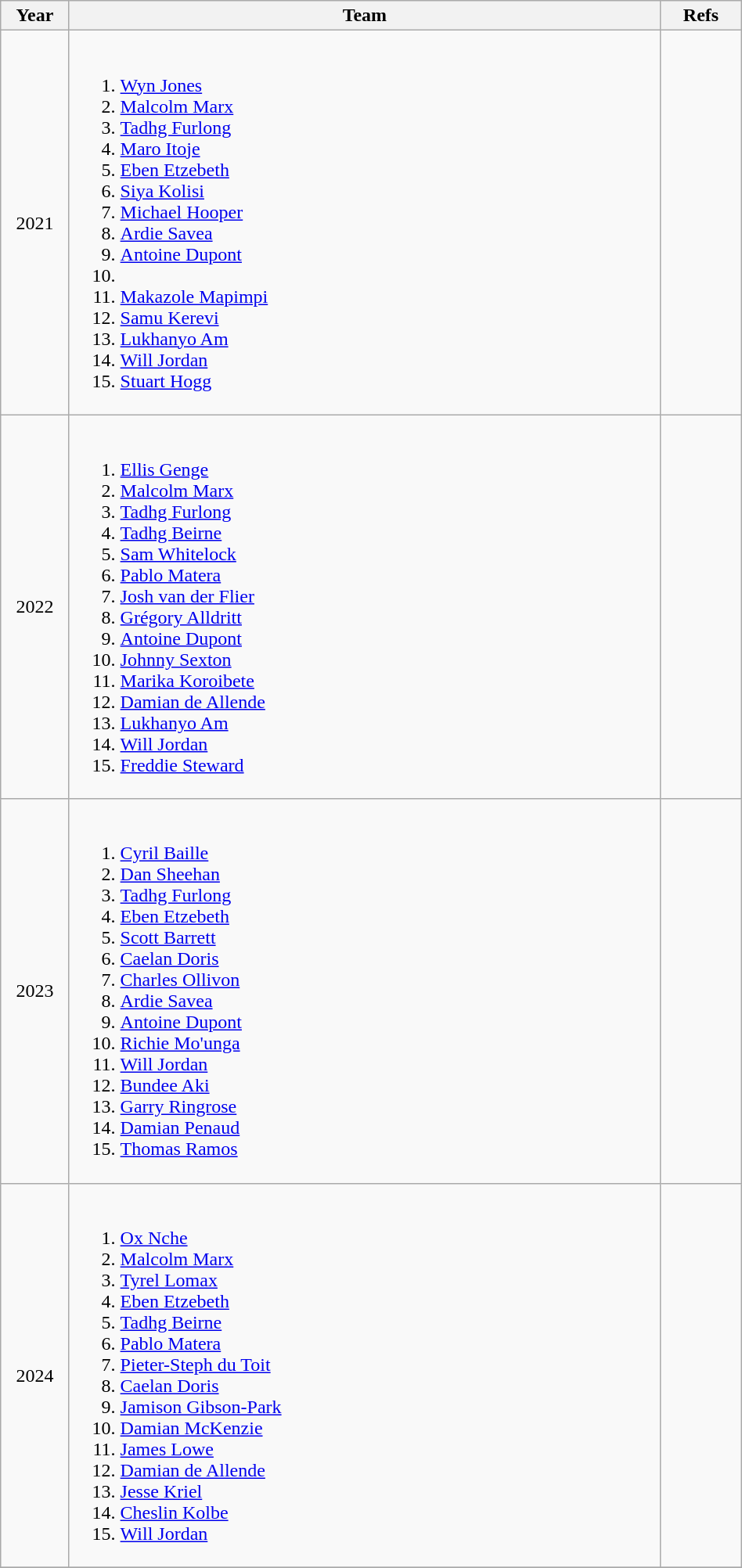<table class="wikitable sortable" style="width:50%">
<tr>
<th style="width:3%">Year</th>
<th style="width:40%">Team</th>
<th style="width:5%">Refs</th>
</tr>
<tr>
<td align=center>2021</td>
<td><br><ol><li> <a href='#'>Wyn Jones</a></li><li> <a href='#'>Malcolm Marx</a></li><li> <a href='#'>Tadhg Furlong</a></li><li> <a href='#'>Maro Itoje</a></li><li> <a href='#'>Eben Etzebeth</a></li><li> <a href='#'>Siya Kolisi</a></li><li> <a href='#'>Michael Hooper</a></li><li> <a href='#'>Ardie Savea</a></li><li> <a href='#'>Antoine Dupont</a></li><li></li><li> <a href='#'>Makazole Mapimpi</a></li><li> <a href='#'>Samu Kerevi</a></li><li> <a href='#'>Lukhanyo Am</a></li><li> <a href='#'>Will Jordan</a></li><li> <a href='#'>Stuart Hogg</a></li></ol></td>
<td></td>
</tr>
<tr>
<td align=center>2022</td>
<td><br><ol><li> <a href='#'>Ellis Genge</a></li><li> <a href='#'>Malcolm Marx</a></li><li> <a href='#'>Tadhg Furlong</a></li><li> <a href='#'>Tadhg Beirne</a></li><li> <a href='#'>Sam Whitelock</a></li><li> <a href='#'>Pablo Matera</a></li><li> <a href='#'>Josh van der Flier</a></li><li> <a href='#'>Grégory Alldritt</a></li><li> <a href='#'>Antoine Dupont</a></li><li> <a href='#'>Johnny Sexton</a></li><li> <a href='#'>Marika Koroibete</a></li><li> <a href='#'>Damian de Allende</a></li><li> <a href='#'>Lukhanyo Am</a></li><li> <a href='#'>Will Jordan</a></li><li> <a href='#'>Freddie Steward</a></li></ol></td>
<td></td>
</tr>
<tr>
<td align=center>2023</td>
<td><br><ol><li> <a href='#'>Cyril Baille</a></li><li> <a href='#'>Dan Sheehan</a></li><li> <a href='#'>Tadhg Furlong</a></li><li> <a href='#'>Eben Etzebeth</a></li><li> <a href='#'>Scott Barrett</a></li><li> <a href='#'>Caelan Doris</a></li><li> <a href='#'>Charles Ollivon</a></li><li> <a href='#'>Ardie Savea</a></li><li> <a href='#'>Antoine Dupont</a></li><li> <a href='#'>Richie Mo'unga</a></li><li> <a href='#'>Will Jordan</a></li><li> <a href='#'>Bundee Aki</a></li><li> <a href='#'>Garry Ringrose</a></li><li> <a href='#'>Damian Penaud</a></li><li> <a href='#'>Thomas Ramos</a></li></ol></td>
<td></td>
</tr>
<tr>
<td align=center>2024</td>
<td><br><ol><li> <a href='#'>Ox Nche</a></li><li> <a href='#'>Malcolm Marx</a></li><li> <a href='#'>Tyrel Lomax</a></li><li> <a href='#'>Eben Etzebeth</a></li><li> <a href='#'>Tadhg Beirne</a></li><li> <a href='#'>Pablo Matera</a></li><li> <a href='#'>Pieter-Steph du Toit</a></li><li> <a href='#'>Caelan Doris</a></li><li> <a href='#'>Jamison Gibson-Park</a></li><li> <a href='#'>Damian McKenzie</a></li><li> <a href='#'>James Lowe</a></li><li> <a href='#'>Damian de Allende</a></li><li> <a href='#'>Jesse Kriel</a></li><li> <a href='#'>Cheslin Kolbe</a></li><li> <a href='#'>Will Jordan</a></li></ol></td>
<td></td>
</tr>
<tr>
</tr>
</table>
